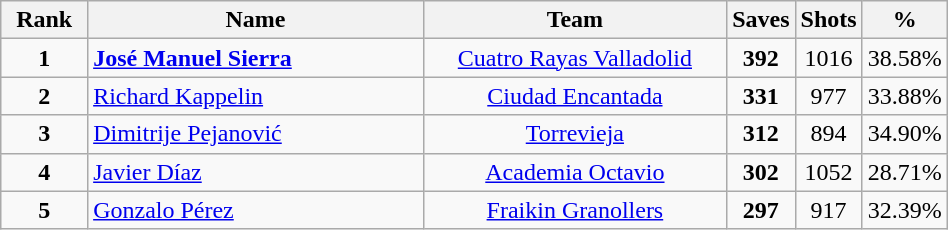<table class="wikitable" style="width:50%;">
<tr>
<th style="width:10%;">Rank</th>
<th style="width:45%;">Name</th>
<th style="width:40%;">Team</th>
<th style="width:10%;">Saves</th>
<th style="width:10%;">Shots</th>
<th style="width:10%;">%</th>
</tr>
<tr align=center>
<td><strong>1</strong></td>
<td align=left> <strong><a href='#'>José Manuel Sierra</a></strong></td>
<td><a href='#'>Cuatro Rayas Valladolid</a></td>
<td><strong>392</strong></td>
<td>1016</td>
<td>38.58%</td>
</tr>
<tr align=center>
<td><strong>2</strong></td>
<td align=left> <a href='#'>Richard Kappelin</a></td>
<td><a href='#'>Ciudad Encantada</a></td>
<td><strong>331</strong></td>
<td>977</td>
<td>33.88%</td>
</tr>
<tr align=center>
<td><strong>3</strong></td>
<td align=left> <a href='#'>Dimitrije Pejanović</a></td>
<td><a href='#'>Torrevieja</a></td>
<td><strong>312</strong></td>
<td>894</td>
<td>34.90%</td>
</tr>
<tr align=center>
<td><strong>4</strong></td>
<td align=left> <a href='#'>Javier Díaz</a></td>
<td><a href='#'>Academia Octavio</a></td>
<td><strong>302</strong></td>
<td>1052</td>
<td>28.71%</td>
</tr>
<tr align=center>
<td><strong>5</strong></td>
<td align=left> <a href='#'>Gonzalo Pérez</a></td>
<td><a href='#'>Fraikin Granollers</a></td>
<td><strong>297</strong></td>
<td>917</td>
<td>32.39%</td>
</tr>
</table>
